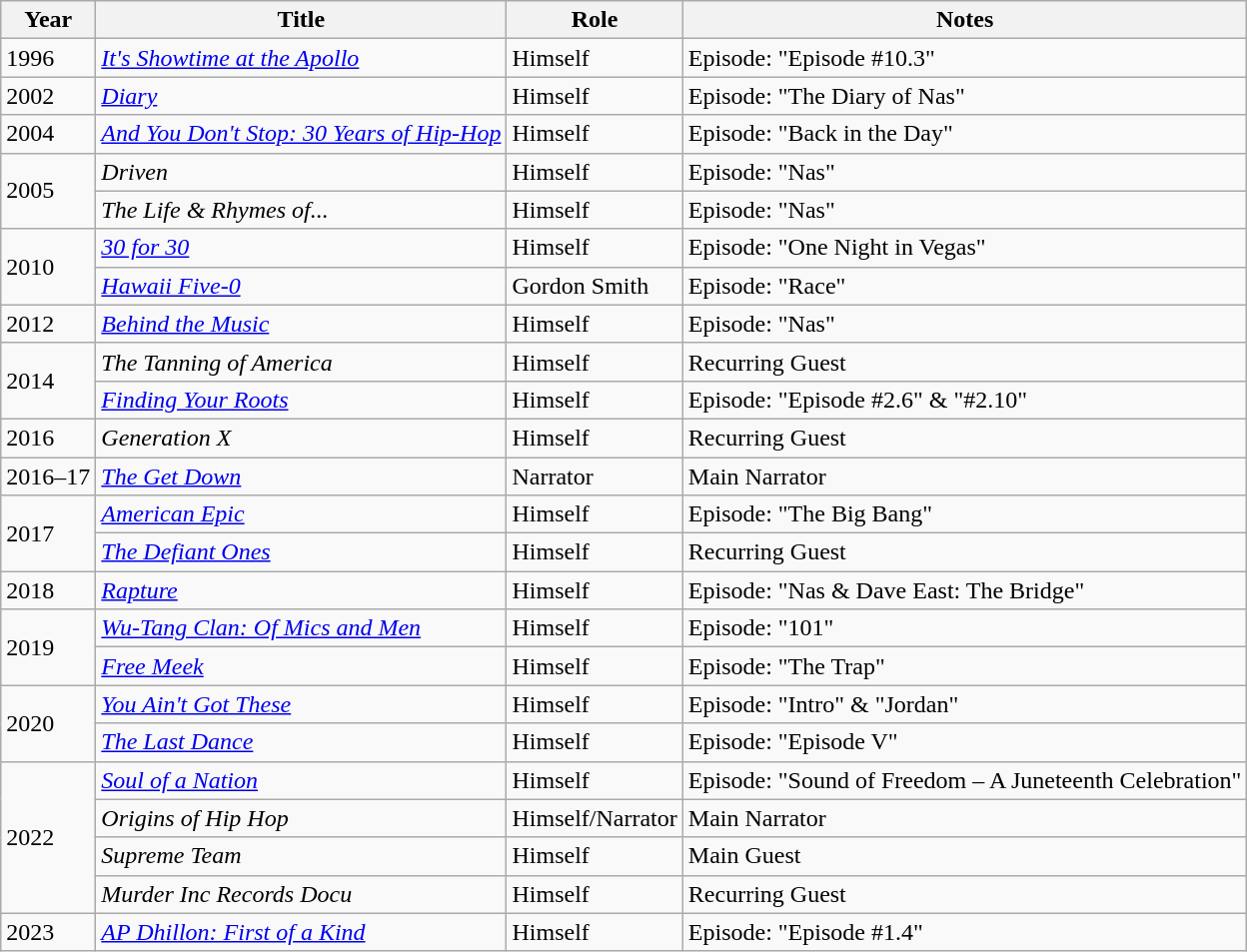<table class="wikitable plainrowheaders sortable" style="margin-right: 0;">
<tr>
<th>Year</th>
<th>Title</th>
<th>Role</th>
<th>Notes</th>
</tr>
<tr>
<td>1996</td>
<td><em><a href='#'>It's Showtime at the Apollo</a></em></td>
<td>Himself</td>
<td>Episode: "Episode #10.3"</td>
</tr>
<tr>
<td>2002</td>
<td><em><a href='#'>Diary</a></em></td>
<td>Himself</td>
<td>Episode: "The Diary of Nas"</td>
</tr>
<tr>
<td>2004</td>
<td><em><a href='#'>And You Don't Stop: 30 Years of Hip-Hop</a></em></td>
<td>Himself</td>
<td>Episode: "Back in the Day"</td>
</tr>
<tr>
<td rowspan=2>2005</td>
<td><em>Driven</em></td>
<td>Himself</td>
<td>Episode: "Nas"</td>
</tr>
<tr>
<td><em>The Life & Rhymes of...</em></td>
<td>Himself</td>
<td>Episode: "Nas"</td>
</tr>
<tr>
<td rowspan=2>2010</td>
<td><em><a href='#'>30 for 30</a></em></td>
<td>Himself</td>
<td>Episode: "One Night in Vegas"</td>
</tr>
<tr>
<td><em><a href='#'>Hawaii Five-0</a></em></td>
<td>Gordon Smith</td>
<td>Episode: "Race"</td>
</tr>
<tr>
<td>2012</td>
<td><em><a href='#'>Behind the Music</a></em></td>
<td>Himself</td>
<td>Episode: "Nas"</td>
</tr>
<tr>
<td rowspan=2>2014</td>
<td><em>The Tanning of America</em></td>
<td>Himself</td>
<td>Recurring Guest</td>
</tr>
<tr>
<td><em><a href='#'>Finding Your Roots</a></em></td>
<td>Himself</td>
<td>Episode: "Episode #2.6" & "#2.10"</td>
</tr>
<tr>
<td>2016</td>
<td><em>Generation X</em></td>
<td>Himself</td>
<td>Recurring Guest</td>
</tr>
<tr>
<td>2016–17</td>
<td><em><a href='#'>The Get Down</a></em></td>
<td>Narrator</td>
<td>Main Narrator</td>
</tr>
<tr>
<td rowspan=2>2017</td>
<td><em><a href='#'>American Epic</a></em></td>
<td>Himself</td>
<td>Episode: "The Big Bang"</td>
</tr>
<tr>
<td><em><a href='#'>The Defiant Ones</a></em></td>
<td>Himself</td>
<td>Recurring Guest</td>
</tr>
<tr>
<td>2018</td>
<td><em><a href='#'>Rapture</a></em></td>
<td>Himself</td>
<td>Episode: "Nas & Dave East: The Bridge"</td>
</tr>
<tr>
<td rowspan=2>2019</td>
<td><em><a href='#'>Wu-Tang Clan: Of Mics and Men</a></em></td>
<td>Himself</td>
<td>Episode: "101"</td>
</tr>
<tr>
<td><em><a href='#'>Free Meek</a></em></td>
<td>Himself</td>
<td>Episode: "The Trap"</td>
</tr>
<tr>
<td rowspan=2>2020</td>
<td><em><a href='#'>You Ain't Got These</a></em></td>
<td>Himself</td>
<td>Episode: "Intro" & "Jordan"</td>
</tr>
<tr>
<td><em><a href='#'>The Last Dance</a></em></td>
<td>Himself</td>
<td>Episode: "Episode V"</td>
</tr>
<tr>
<td rowspan=4>2022</td>
<td><em><a href='#'>Soul of a Nation</a></em></td>
<td>Himself</td>
<td>Episode: "Sound of Freedom – A Juneteenth Celebration"</td>
</tr>
<tr>
<td><em>Origins of Hip Hop</em></td>
<td>Himself/Narrator</td>
<td>Main Narrator</td>
</tr>
<tr>
<td><em>Supreme Team</em></td>
<td>Himself</td>
<td>Main Guest</td>
</tr>
<tr>
<td><em>Murder Inc Records Docu</em></td>
<td>Himself</td>
<td>Recurring Guest</td>
</tr>
<tr>
<td>2023</td>
<td><em><a href='#'>AP Dhillon: First of a Kind</a></em></td>
<td>Himself</td>
<td>Episode: "Episode #1.4"</td>
</tr>
</table>
